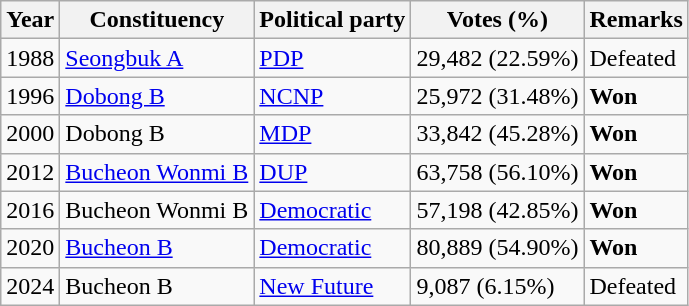<table class="wikitable">
<tr>
<th>Year</th>
<th>Constituency</th>
<th>Political party</th>
<th>Votes (%)</th>
<th>Remarks</th>
</tr>
<tr>
<td>1988</td>
<td><a href='#'>Seongbuk A</a></td>
<td><a href='#'>PDP</a></td>
<td>29,482 (22.59%)</td>
<td>Defeated</td>
</tr>
<tr>
<td>1996</td>
<td><a href='#'>Dobong B</a></td>
<td><a href='#'>NCNP</a></td>
<td>25,972 (31.48%)</td>
<td><strong>Won</strong></td>
</tr>
<tr>
<td>2000</td>
<td>Dobong B</td>
<td><a href='#'>MDP</a></td>
<td>33,842 (45.28%)</td>
<td><strong>Won</strong></td>
</tr>
<tr>
<td>2012</td>
<td><a href='#'>Bucheon Wonmi B</a></td>
<td><a href='#'>DUP</a></td>
<td>63,758 (56.10%)</td>
<td><strong>Won</strong></td>
</tr>
<tr>
<td>2016</td>
<td>Bucheon Wonmi B</td>
<td><a href='#'>Democratic</a></td>
<td>57,198 (42.85%)</td>
<td><strong>Won</strong></td>
</tr>
<tr>
<td>2020</td>
<td><a href='#'>Bucheon B</a></td>
<td><a href='#'>Democratic</a></td>
<td>80,889 (54.90%)</td>
<td><strong>Won</strong></td>
</tr>
<tr>
<td>2024</td>
<td>Bucheon B</td>
<td><a href='#'>New Future</a></td>
<td>9,087 (6.15%)</td>
<td>Defeated</td>
</tr>
</table>
